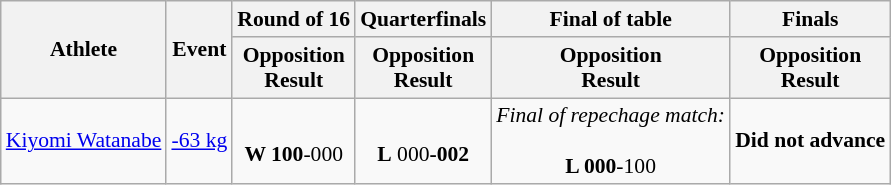<table class=wikitable style="font-size:90%">
<tr>
<th rowspan=2>Athlete</th>
<th rowspan=2>Event</th>
<th>Round of 16</th>
<th>Quarterfinals</th>
<th>Final of table</th>
<th>Finals</th>
</tr>
<tr>
<th>Opposition<br>Result</th>
<th>Opposition<br>Result</th>
<th>Opposition<br>Result</th>
<th>Opposition<br>Result</th>
</tr>
<tr>
<td><a href='#'>Kiyomi Watanabe</a></td>
<td><a href='#'>-63 kg</a></td>
<td align=center> <br> <strong>W 100</strong>-000</td>
<td align=center> <br> <strong>L</strong> 000<strong>-002</strong></td>
<td align=center><em>Final of repechage match:</em><br> <br> <strong>L 000</strong>-100</td>
<td><strong>Did not advance</strong></td>
</tr>
</table>
